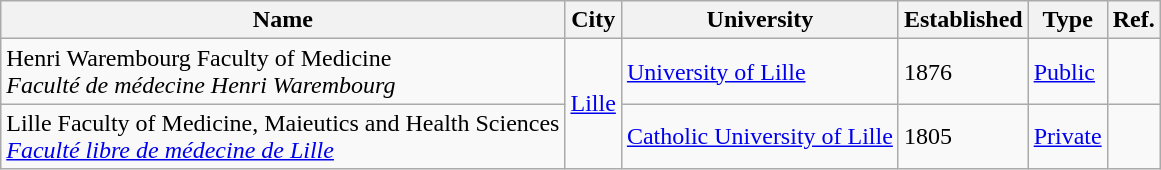<table class="wikitable">
<tr>
<th>Name</th>
<th>City</th>
<th>University</th>
<th>Established</th>
<th>Type</th>
<th>Ref.</th>
</tr>
<tr>
<td>Henri Warembourg Faculty of Medicine<br><em>Faculté de médecine Henri Warembourg</em></td>
<td rowspan="2"><a href='#'>Lille</a></td>
<td><a href='#'>University of Lille</a></td>
<td>1876</td>
<td><a href='#'>Public</a></td>
<td></td>
</tr>
<tr>
<td>Lille Faculty of Medicine, Maieutics and Health Sciences<br><em><a href='#'>Faculté libre de médecine de Lille</a></em></td>
<td><a href='#'>Catholic University of Lille</a></td>
<td>1805</td>
<td><a href='#'>Private</a></td>
<td></td>
</tr>
</table>
